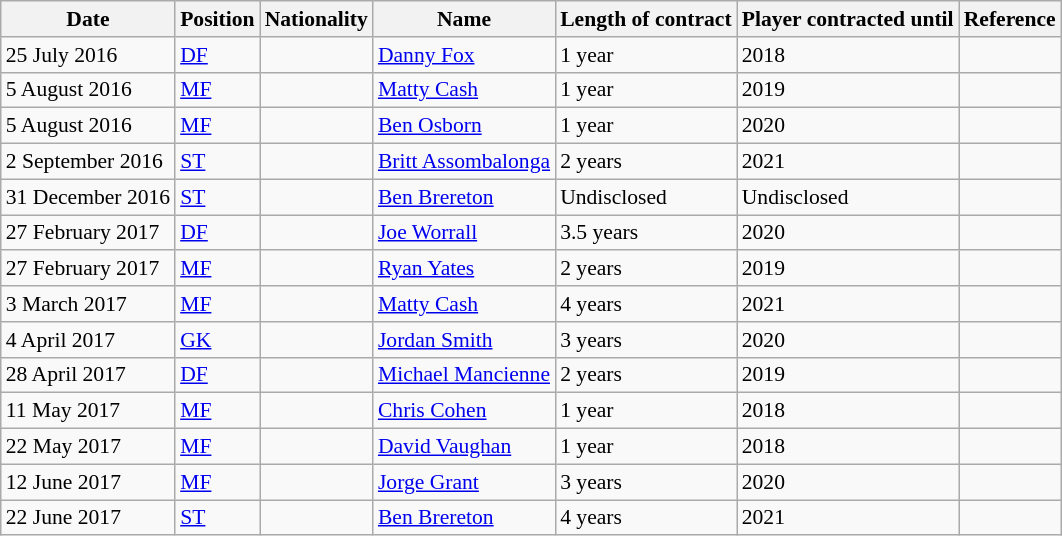<table class="wikitable"  style="text-align:left; font-size:90%; ">
<tr>
<th width:120px;>Date</th>
<th width:25px;>Position</th>
<th width:50px;>Nationality</th>
<th width:150px;>Name</th>
<th width:80px;>Length of contract</th>
<th width:120px;>Player contracted until</th>
<th width:25px;>Reference</th>
</tr>
<tr>
<td>25 July 2016</td>
<td><a href='#'>DF</a></td>
<td></td>
<td><a href='#'>Danny Fox</a></td>
<td>1 year</td>
<td>2018</td>
<td></td>
</tr>
<tr>
<td>5 August 2016</td>
<td><a href='#'>MF</a></td>
<td></td>
<td><a href='#'>Matty Cash</a></td>
<td>1 year</td>
<td>2019</td>
<td></td>
</tr>
<tr>
<td>5 August 2016</td>
<td><a href='#'>MF</a></td>
<td></td>
<td><a href='#'>Ben Osborn</a></td>
<td>1 year</td>
<td>2020</td>
<td></td>
</tr>
<tr>
<td>2 September 2016</td>
<td><a href='#'>ST</a></td>
<td></td>
<td><a href='#'>Britt Assombalonga</a></td>
<td>2 years</td>
<td>2021</td>
<td></td>
</tr>
<tr>
<td>31 December 2016</td>
<td><a href='#'>ST</a></td>
<td></td>
<td><a href='#'>Ben Brereton</a></td>
<td>Undisclosed</td>
<td>Undisclosed</td>
<td></td>
</tr>
<tr>
<td>27 February 2017</td>
<td><a href='#'>DF</a></td>
<td></td>
<td><a href='#'>Joe Worrall</a></td>
<td>3.5 years</td>
<td>2020</td>
<td></td>
</tr>
<tr>
<td>27 February 2017</td>
<td><a href='#'>MF</a></td>
<td></td>
<td><a href='#'>Ryan Yates</a></td>
<td>2 years</td>
<td>2019</td>
<td></td>
</tr>
<tr>
<td>3 March 2017</td>
<td><a href='#'>MF</a></td>
<td></td>
<td><a href='#'>Matty Cash</a></td>
<td>4 years</td>
<td>2021</td>
<td></td>
</tr>
<tr>
<td>4 April 2017</td>
<td><a href='#'>GK</a></td>
<td></td>
<td><a href='#'>Jordan Smith</a></td>
<td>3 years</td>
<td>2020</td>
<td></td>
</tr>
<tr>
<td>28 April 2017</td>
<td><a href='#'>DF</a></td>
<td></td>
<td><a href='#'>Michael Mancienne</a></td>
<td>2 years</td>
<td>2019</td>
<td></td>
</tr>
<tr>
<td>11 May 2017</td>
<td><a href='#'>MF</a></td>
<td></td>
<td><a href='#'>Chris Cohen</a></td>
<td>1 year</td>
<td>2018</td>
<td></td>
</tr>
<tr>
<td>22 May 2017</td>
<td><a href='#'>MF</a></td>
<td></td>
<td><a href='#'>David Vaughan</a></td>
<td>1 year</td>
<td>2018</td>
<td></td>
</tr>
<tr>
<td>12 June 2017</td>
<td><a href='#'>MF</a></td>
<td></td>
<td><a href='#'>Jorge Grant</a></td>
<td>3 years</td>
<td>2020</td>
<td></td>
</tr>
<tr>
<td>22 June 2017</td>
<td><a href='#'>ST</a></td>
<td></td>
<td><a href='#'>Ben Brereton</a></td>
<td>4 years</td>
<td>2021</td>
<td></td>
</tr>
</table>
